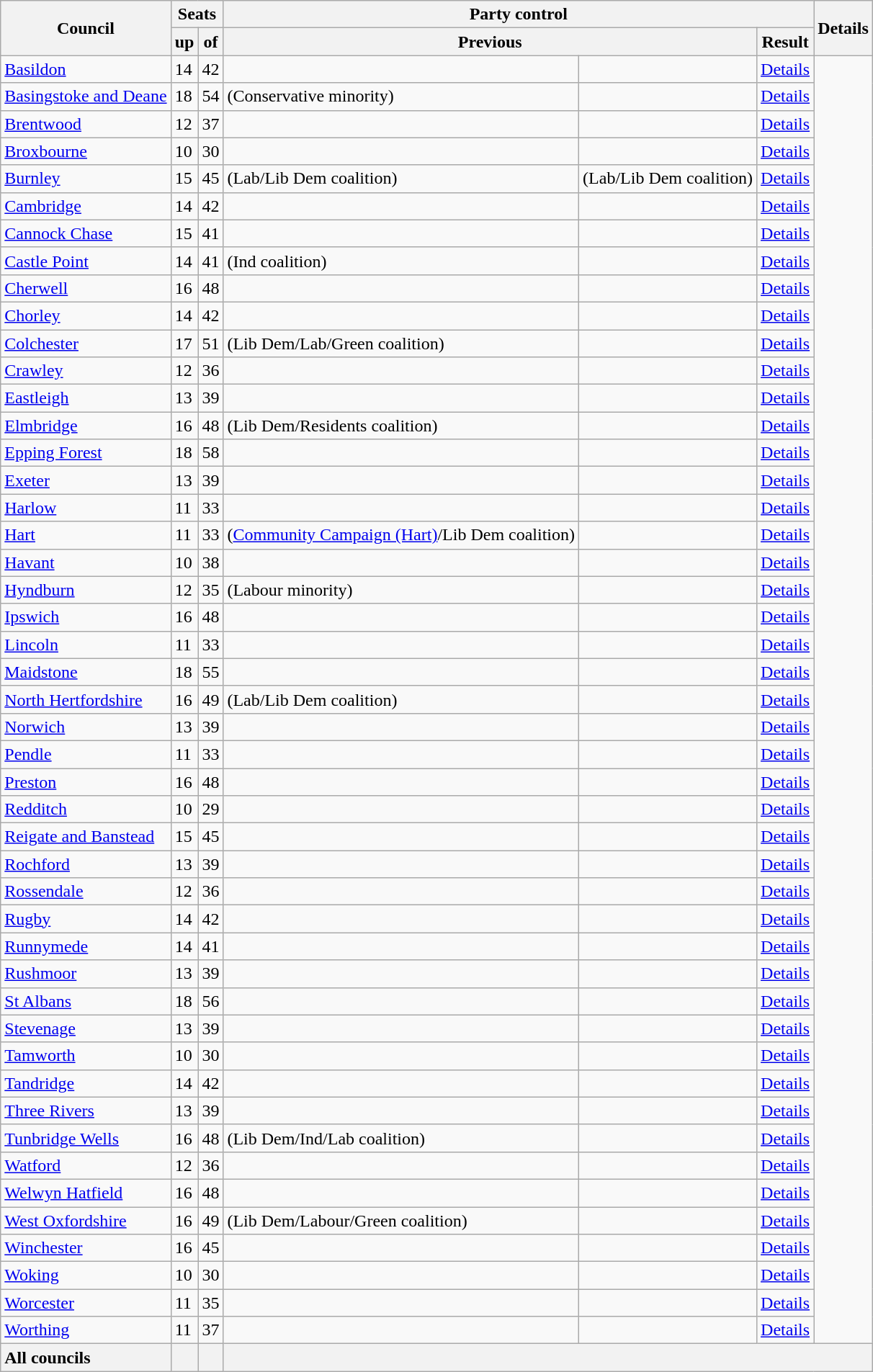<table class="wikitable sortable">
<tr>
<th rowspan="2">Council</th>
<th colspan="2">Seats</th>
<th colspan="4">Party control</th>
<th rowspan="2">Details</th>
</tr>
<tr>
<th>up</th>
<th>of</th>
<th colspan="2">Previous</th>
<th colspan="2">Result</th>
</tr>
<tr>
<td><a href='#'>Basildon</a></td>
<td>14</td>
<td>42</td>
<td></td>
<td></td>
<td><a href='#'>Details</a></td>
</tr>
<tr>
<td><a href='#'>Basingstoke and Deane</a></td>
<td>18</td>
<td>54</td>
<td> (Conservative minority)</td>
<td></td>
<td><a href='#'>Details</a></td>
</tr>
<tr>
<td><a href='#'>Brentwood</a></td>
<td>12</td>
<td>37</td>
<td></td>
<td></td>
<td><a href='#'>Details</a></td>
</tr>
<tr>
<td><a href='#'>Broxbourne</a></td>
<td>10</td>
<td>30</td>
<td></td>
<td></td>
<td><a href='#'>Details</a></td>
</tr>
<tr>
<td><a href='#'>Burnley</a></td>
<td>15</td>
<td>45</td>
<td> (Lab/Lib Dem coalition)</td>
<td> (Lab/Lib Dem coalition)</td>
<td><a href='#'>Details</a></td>
</tr>
<tr>
<td><a href='#'>Cambridge</a></td>
<td>14</td>
<td>42</td>
<td></td>
<td></td>
<td><a href='#'>Details</a></td>
</tr>
<tr>
<td><a href='#'>Cannock Chase</a></td>
<td>15</td>
<td>41</td>
<td></td>
<td></td>
<td><a href='#'>Details</a></td>
</tr>
<tr>
<td><a href='#'>Castle Point</a></td>
<td>14</td>
<td>41</td>
<td> (Ind coalition)</td>
<td></td>
<td><a href='#'>Details</a></td>
</tr>
<tr>
<td><a href='#'>Cherwell</a></td>
<td>16</td>
<td>48</td>
<td></td>
<td></td>
<td><a href='#'>Details</a></td>
</tr>
<tr>
<td><a href='#'>Chorley</a></td>
<td>14</td>
<td>42</td>
<td></td>
<td></td>
<td><a href='#'>Details</a></td>
</tr>
<tr>
<td><a href='#'>Colchester</a></td>
<td>17</td>
<td>51</td>
<td> (Lib Dem/Lab/Green coalition)</td>
<td></td>
<td><a href='#'>Details</a></td>
</tr>
<tr>
<td><a href='#'>Crawley</a></td>
<td>12</td>
<td>36</td>
<td></td>
<td></td>
<td><a href='#'>Details</a></td>
</tr>
<tr>
<td><a href='#'>Eastleigh</a></td>
<td>13</td>
<td>39</td>
<td></td>
<td></td>
<td><a href='#'>Details</a></td>
</tr>
<tr>
<td><a href='#'>Elmbridge</a></td>
<td>16</td>
<td>48</td>
<td> (Lib Dem/Residents coalition)</td>
<td></td>
<td><a href='#'>Details</a></td>
</tr>
<tr>
<td><a href='#'>Epping Forest</a></td>
<td>18</td>
<td>58</td>
<td></td>
<td></td>
<td><a href='#'>Details</a></td>
</tr>
<tr>
<td><a href='#'>Exeter</a></td>
<td>13</td>
<td>39</td>
<td></td>
<td></td>
<td><a href='#'>Details</a></td>
</tr>
<tr>
<td><a href='#'>Harlow</a></td>
<td>11</td>
<td>33</td>
<td></td>
<td></td>
<td><a href='#'>Details</a></td>
</tr>
<tr>
<td><a href='#'>Hart</a></td>
<td>11</td>
<td>33</td>
<td> (<a href='#'>Community Campaign (Hart)</a>/Lib Dem coalition)</td>
<td></td>
<td><a href='#'>Details</a></td>
</tr>
<tr>
<td><a href='#'>Havant</a></td>
<td>10</td>
<td>38</td>
<td></td>
<td></td>
<td><a href='#'>Details</a></td>
</tr>
<tr>
<td><a href='#'>Hyndburn</a></td>
<td>12</td>
<td>35</td>
<td> (Labour minority)</td>
<td></td>
<td><a href='#'>Details</a></td>
</tr>
<tr>
<td><a href='#'>Ipswich</a></td>
<td>16</td>
<td>48</td>
<td></td>
<td></td>
<td><a href='#'>Details</a></td>
</tr>
<tr>
<td><a href='#'>Lincoln</a></td>
<td>11</td>
<td>33</td>
<td></td>
<td></td>
<td><a href='#'>Details</a></td>
</tr>
<tr>
<td><a href='#'>Maidstone</a></td>
<td>18</td>
<td>55</td>
<td></td>
<td></td>
<td><a href='#'>Details</a></td>
</tr>
<tr>
<td><a href='#'>North Hertfordshire</a></td>
<td>16</td>
<td>49</td>
<td> (Lab/Lib Dem coalition)</td>
<td></td>
<td><a href='#'>Details</a></td>
</tr>
<tr>
<td><a href='#'>Norwich</a></td>
<td>13</td>
<td>39</td>
<td></td>
<td></td>
<td><a href='#'>Details</a></td>
</tr>
<tr>
<td><a href='#'>Pendle</a></td>
<td>11</td>
<td>33</td>
<td></td>
<td></td>
<td><a href='#'>Details</a></td>
</tr>
<tr>
<td><a href='#'>Preston</a></td>
<td>16</td>
<td>48</td>
<td></td>
<td></td>
<td><a href='#'>Details</a></td>
</tr>
<tr>
<td><a href='#'>Redditch</a></td>
<td>10</td>
<td>29</td>
<td></td>
<td></td>
<td><a href='#'>Details</a></td>
</tr>
<tr>
<td><a href='#'>Reigate and Banstead</a></td>
<td>15</td>
<td>45</td>
<td></td>
<td></td>
<td><a href='#'>Details</a></td>
</tr>
<tr>
<td><a href='#'>Rochford</a></td>
<td>13</td>
<td>39</td>
<td></td>
<td></td>
<td><a href='#'>Details</a></td>
</tr>
<tr>
<td><a href='#'>Rossendale</a></td>
<td>12</td>
<td>36</td>
<td></td>
<td></td>
<td><a href='#'>Details</a></td>
</tr>
<tr>
<td><a href='#'>Rugby</a></td>
<td>14</td>
<td>42</td>
<td></td>
<td></td>
<td><a href='#'>Details</a></td>
</tr>
<tr>
<td><a href='#'>Runnymede</a></td>
<td>14</td>
<td>41</td>
<td></td>
<td></td>
<td><a href='#'>Details</a></td>
</tr>
<tr>
<td><a href='#'>Rushmoor</a></td>
<td>13</td>
<td>39</td>
<td></td>
<td></td>
<td><a href='#'>Details</a></td>
</tr>
<tr>
<td><a href='#'>St Albans</a></td>
<td>18</td>
<td>56</td>
<td></td>
<td></td>
<td><a href='#'>Details</a></td>
</tr>
<tr>
<td><a href='#'>Stevenage</a></td>
<td>13</td>
<td>39</td>
<td></td>
<td></td>
<td><a href='#'>Details</a></td>
</tr>
<tr>
<td><a href='#'>Tamworth</a></td>
<td>10</td>
<td>30</td>
<td></td>
<td></td>
<td><a href='#'>Details</a></td>
</tr>
<tr>
<td><a href='#'>Tandridge</a></td>
<td>14</td>
<td>42</td>
<td></td>
<td></td>
<td><a href='#'>Details</a></td>
</tr>
<tr>
<td><a href='#'>Three Rivers</a></td>
<td>13</td>
<td>39</td>
<td></td>
<td></td>
<td><a href='#'>Details</a></td>
</tr>
<tr>
<td><a href='#'>Tunbridge Wells</a></td>
<td>16</td>
<td>48</td>
<td> (Lib Dem/Ind/Lab coalition)</td>
<td></td>
<td><a href='#'>Details</a></td>
</tr>
<tr>
<td><a href='#'>Watford</a></td>
<td>12</td>
<td>36</td>
<td></td>
<td></td>
<td><a href='#'>Details</a></td>
</tr>
<tr>
<td><a href='#'>Welwyn Hatfield</a></td>
<td>16</td>
<td>48</td>
<td></td>
<td></td>
<td><a href='#'>Details</a></td>
</tr>
<tr>
<td><a href='#'>West Oxfordshire</a></td>
<td>16</td>
<td>49</td>
<td> (Lib Dem/Labour/Green coalition)</td>
<td></td>
<td><a href='#'>Details</a></td>
</tr>
<tr>
<td><a href='#'>Winchester</a></td>
<td>16</td>
<td>45</td>
<td></td>
<td></td>
<td><a href='#'>Details</a></td>
</tr>
<tr>
<td><a href='#'>Woking</a></td>
<td>10</td>
<td>30</td>
<td></td>
<td></td>
<td><a href='#'>Details</a></td>
</tr>
<tr>
<td><a href='#'>Worcester</a></td>
<td>11</td>
<td>35</td>
<td></td>
<td></td>
<td><a href='#'>Details</a></td>
</tr>
<tr>
<td><a href='#'>Worthing</a></td>
<td>11</td>
<td>37</td>
<td></td>
<td></td>
<td><a href='#'>Details</a></td>
</tr>
<tr class="sortbottom">
<th style="text-align:left;">All councils</th>
<th></th>
<th></th>
<th colspan="5"></th>
</tr>
</table>
